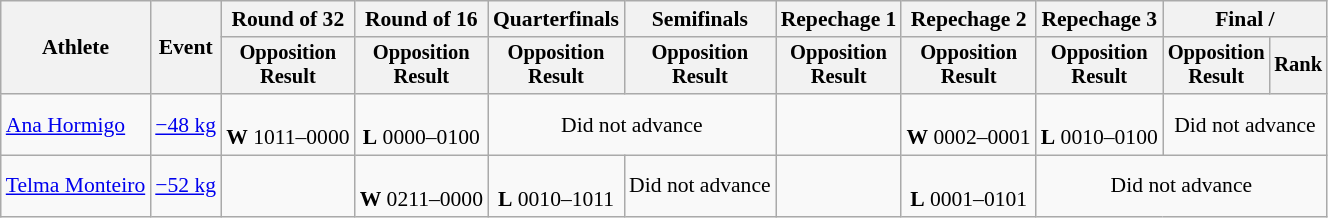<table class="wikitable" style="font-size:90%">
<tr>
<th rowspan="2">Athlete</th>
<th rowspan="2">Event</th>
<th>Round of 32</th>
<th>Round of 16</th>
<th>Quarterfinals</th>
<th>Semifinals</th>
<th>Repechage 1</th>
<th>Repechage 2</th>
<th>Repechage 3</th>
<th colspan=2>Final / </th>
</tr>
<tr style="font-size:95%">
<th>Opposition<br>Result</th>
<th>Opposition<br>Result</th>
<th>Opposition<br>Result</th>
<th>Opposition<br>Result</th>
<th>Opposition<br>Result</th>
<th>Opposition<br>Result</th>
<th>Opposition<br>Result</th>
<th>Opposition<br>Result</th>
<th>Rank</th>
</tr>
<tr align=center>
<td align=left><a href='#'>Ana Hormigo</a></td>
<td align=left><a href='#'>−48 kg</a></td>
<td><br><strong>W</strong> 1011–0000</td>
<td><br><strong>L</strong> 0000–0100</td>
<td colspan=2>Did not advance</td>
<td></td>
<td><br><strong>W</strong> 0002–0001</td>
<td><br><strong>L</strong> 0010–0100</td>
<td colspan=3>Did not advance</td>
</tr>
<tr align=center>
<td align=left><a href='#'>Telma Monteiro</a></td>
<td align=left><a href='#'>−52 kg</a></td>
<td></td>
<td><br><strong>W</strong> 0211–0000</td>
<td><br><strong>L</strong> 0010–1011</td>
<td>Did not advance</td>
<td></td>
<td><br><strong>L</strong> 0001–0101</td>
<td colspan=4>Did not advance</td>
</tr>
</table>
